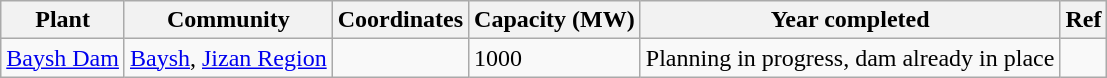<table class="wikitable sortable">
<tr>
<th>Plant</th>
<th>Community</th>
<th>Coordinates</th>
<th>Capacity (MW)</th>
<th>Year completed</th>
<th>Ref</th>
</tr>
<tr>
<td><a href='#'>Baysh Dam</a></td>
<td><a href='#'>Baysh</a>, <a href='#'>Jizan Region</a></td>
<td></td>
<td>1000</td>
<td>Planning in progress, dam already in place</td>
<td></td>
</tr>
</table>
